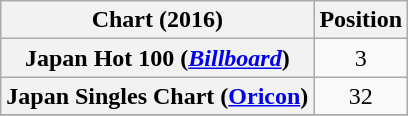<table class="wikitable sortable plainrowheaders" style="text-align:center">
<tr>
<th scope="col">Chart (2016)</th>
<th scope="col">Position</th>
</tr>
<tr>
<th scope="row">Japan Hot 100 (<em><a href='#'>Billboard</a></em>)</th>
<td>3</td>
</tr>
<tr>
<th scope="row">Japan Singles Chart (<a href='#'>Oricon</a>)</th>
<td>32</td>
</tr>
<tr>
</tr>
</table>
